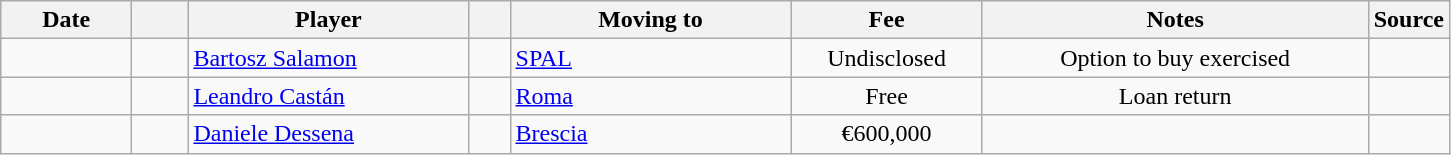<table class="wikitable sortable">
<tr>
<th style="width:80px;">Date</th>
<th style="width:30px;"></th>
<th style="width:180px;">Player</th>
<th style="width:20px;"></th>
<th style="width:180px;">Moving to</th>
<th style="width:120px;" class="unsortable">Fee</th>
<th style="width:250px;" class="unsortable">Notes</th>
<th style="width:20px;">Source</th>
</tr>
<tr>
<td></td>
<td align=center></td>
<td> <a href='#'>Bartosz Salamon</a></td>
<td align=center></td>
<td> <a href='#'>SPAL</a></td>
<td align=center>Undisclosed</td>
<td align=center>Option to buy exercised</td>
<td></td>
</tr>
<tr>
<td></td>
<td align=center></td>
<td> <a href='#'>Leandro Castán</a></td>
<td align=center></td>
<td> <a href='#'>Roma</a></td>
<td align=center>Free</td>
<td align=center>Loan return</td>
<td></td>
</tr>
<tr>
<td></td>
<td align=center></td>
<td> <a href='#'>Daniele Dessena</a></td>
<td align=center></td>
<td> <a href='#'>Brescia</a></td>
<td align=center>€600,000</td>
<td align=center></td>
<td></td>
</tr>
</table>
